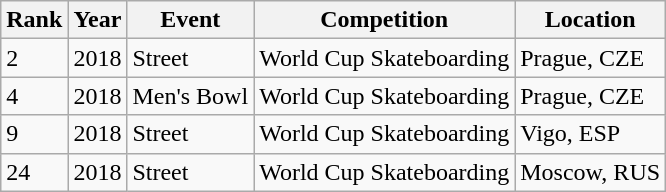<table class="wikitable">
<tr>
<th>Rank</th>
<th>Year</th>
<th>Event</th>
<th>Competition</th>
<th>Location</th>
</tr>
<tr>
<td>2</td>
<td>2018</td>
<td>Street</td>
<td>World Cup Skateboarding</td>
<td>Prague, CZE</td>
</tr>
<tr>
<td>4</td>
<td>2018</td>
<td>Men's Bowl</td>
<td>World Cup Skateboarding</td>
<td>Prague, CZE</td>
</tr>
<tr>
<td>9</td>
<td>2018</td>
<td>Street</td>
<td>World Cup Skateboarding</td>
<td>Vigo, ESP</td>
</tr>
<tr>
<td>24</td>
<td>2018</td>
<td>Street</td>
<td>World Cup Skateboarding</td>
<td>Moscow, RUS</td>
</tr>
</table>
